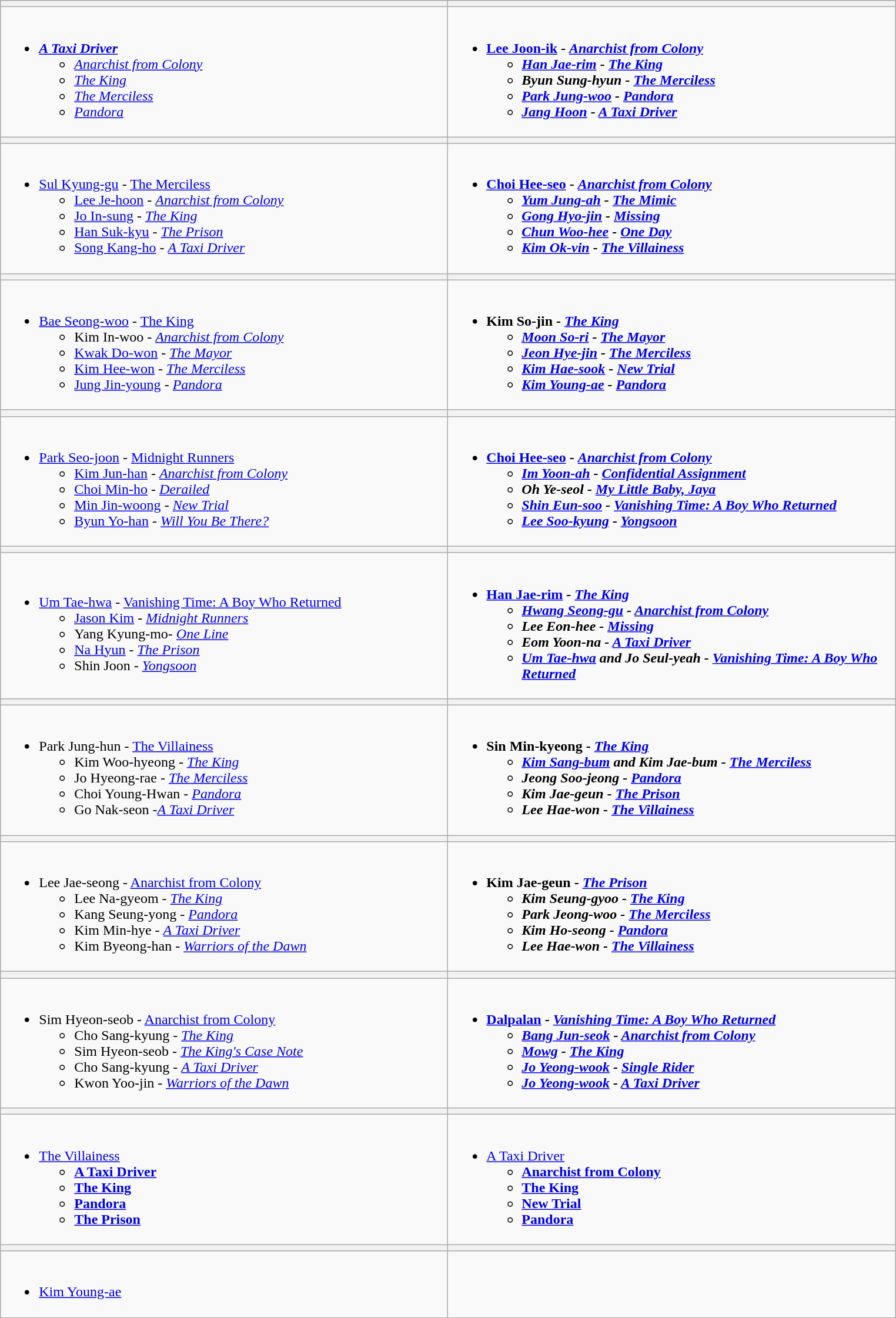<table class="wikitable">
<tr>
<th style="width:500px;"></th>
<th style="width:500px;"></th>
</tr>
<tr>
<td valign="top"><br><ul><li><strong><em><a href='#'>A Taxi Driver</a></em></strong><ul><li><em><a href='#'>Anarchist from Colony</a></em></li><li><em><a href='#'>The King</a></em></li><li><em><a href='#'>The Merciless</a></em></li><li><em><a href='#'>Pandora</a></em></li></ul></li></ul></td>
<td valign="top"><br><ul><li><strong><a href='#'>Lee Joon-ik</a> - <em><a href='#'>Anarchist from Colony</a><strong><em><ul><li><a href='#'>Han Jae-rim</a> - </em><a href='#'>The King</a> <em></li><li>Byun Sung-hyun - </em><a href='#'>The Merciless</a><em></li><li><a href='#'>Park Jung-woo</a> - </em><a href='#'>Pandora</a><em></li><li><a href='#'>Jang Hoon</a> - </em><a href='#'>A Taxi Driver</a><em></li></ul></li></ul></td>
</tr>
<tr>
<th></th>
<th></th>
</tr>
<tr>
<td><br><ul><li></strong><a href='#'>Sul Kyung-gu</a> - </em><a href='#'>The Merciless</a></em></strong><ul><li><a href='#'>Lee Je-hoon</a> - <em><a href='#'>Anarchist from Colony</a></em></li><li><a href='#'>Jo In-sung</a> - <em><a href='#'>The King</a></em></li><li><a href='#'>Han Suk-kyu</a> - <em><a href='#'>The Prison</a></em></li><li><a href='#'>Song Kang-ho</a> - <em><a href='#'>A Taxi Driver</a></em></li></ul></li></ul></td>
<td><br><ul><li><strong><a href='#'>Choi Hee-seo</a> - <em><a href='#'>Anarchist from Colony</a><strong><em><ul><li><a href='#'>Yum Jung-ah</a> - </em><a href='#'>The Mimic</a><em></li><li><a href='#'>Gong Hyo-jin</a> - </em><a href='#'>Missing</a><em></li><li><a href='#'>Chun Woo-hee</a> - </em><a href='#'>One Day</a><em></li><li><a href='#'>Kim Ok-vin</a> - </em><a href='#'>The Villainess</a><em></li></ul></li></ul></td>
</tr>
<tr>
<th></th>
<th></th>
</tr>
<tr>
<td><br><ul><li></strong><a href='#'>Bae Seong-woo</a> - </em><a href='#'>The King</a></em></strong><ul><li>Kim In-woo - <em><a href='#'>Anarchist from Colony</a></em></li><li><a href='#'>Kwak Do-won</a> - <em><a href='#'>The Mayor</a></em></li><li><a href='#'>Kim Hee-won</a> - <em><a href='#'>The Merciless</a></em></li><li><a href='#'>Jung Jin-young</a> - <em><a href='#'>Pandora</a></em></li></ul></li></ul></td>
<td><br><ul><li><strong>Kim So-jin - <em><a href='#'>The King</a><strong><em><ul><li><a href='#'>Moon So-ri</a> - </em><a href='#'>The Mayor</a><em></li><li><a href='#'>Jeon Hye-jin</a> - </em><a href='#'>The Merciless</a><em></li><li><a href='#'>Kim Hae-sook</a> - </em><a href='#'>New Trial</a><em></li><li><a href='#'>Kim Young-ae</a> - </em><a href='#'>Pandora</a><em></li></ul></li></ul></td>
</tr>
<tr>
<th></th>
<th></th>
</tr>
<tr>
<td><br><ul><li></strong><a href='#'>Park Seo-joon</a> - </em><a href='#'>Midnight Runners</a></em></strong><ul><li><a href='#'>Kim Jun-han</a> - <em><a href='#'>Anarchist from Colony</a></em></li><li><a href='#'>Choi Min-ho</a> - <em><a href='#'>Derailed</a></em></li><li><a href='#'>Min Jin-woong</a> - <em><a href='#'>New Trial</a></em></li><li><a href='#'>Byun Yo-han</a> - <em><a href='#'>Will You Be There?</a></em></li></ul></li></ul></td>
<td><br><ul><li><strong><a href='#'>Choi Hee-seo</a> - <em><a href='#'>Anarchist from Colony</a><strong><em><ul><li><a href='#'>Im Yoon-ah</a> - </em><a href='#'>Confidential Assignment</a><em></li><li>Oh Ye-seol - </em><a href='#'>My Little Baby, Jaya</a><em></li><li><a href='#'>Shin Eun-soo</a> - </em><a href='#'>Vanishing Time: A Boy Who Returned</a><em></li><li><a href='#'>Lee Soo-kyung</a> - </em><a href='#'>Yongsoon</a><em></li></ul></li></ul></td>
</tr>
<tr>
<th></th>
<th></th>
</tr>
<tr>
<td><br><ul><li></strong><a href='#'>Um Tae-hwa</a> - </em><a href='#'>Vanishing Time: A Boy Who Returned</a></em></strong><ul><li><a href='#'>Jason Kim</a> - <em><a href='#'>Midnight Runners</a></em></li><li>Yang Kyung-mo- <em><a href='#'>One Line</a></em></li><li><a href='#'>Na Hyun</a> - <em><a href='#'>The Prison</a></em></li><li>Shin Joon - <em><a href='#'>Yongsoon</a></em></li></ul></li></ul></td>
<td><br><ul><li><strong><a href='#'>Han Jae-rim</a> - <em><a href='#'>The King</a><strong><em><ul><li><a href='#'>Hwang Seong-gu</a> - </em><a href='#'>Anarchist from Colony</a><em></li><li>Lee Eon-hee - </em><a href='#'>Missing</a><em></li><li>Eom Yoon-na - </em><a href='#'>A Taxi Driver</a><em></li><li><a href='#'>Um Tae-hwa</a> and Jo Seul-yeah  - </em><a href='#'>Vanishing Time: A Boy Who Returned</a><em></li></ul></li></ul></td>
</tr>
<tr>
<th></th>
<th></th>
</tr>
<tr>
<td><br><ul><li></strong>Park Jung-hun - </em><a href='#'>The Villainess</a></em></strong><ul><li>Kim Woo-hyeong - <em><a href='#'>The King</a></em></li><li>Jo Hyeong-rae - <em><a href='#'>The Merciless</a></em></li><li>Choi Young-Hwan - <em><a href='#'>Pandora</a></em></li><li>Go Nak-seon -<em><a href='#'>A Taxi Driver</a></em></li></ul></li></ul></td>
<td><br><ul><li><strong>Sin Min-kyeong - <em><a href='#'>The King</a><strong><em><ul><li><a href='#'>Kim Sang-bum</a> and Kim Jae-bum - </em><a href='#'>The Merciless</a><em></li><li>Jeong Soo-jeong - </em><a href='#'>Pandora</a><em></li><li>Kim Jae-geun - </em><a href='#'>The Prison</a><em></li><li>Lee Hae-won - </em><a href='#'>The Villainess</a><em></li></ul></li></ul></td>
</tr>
<tr>
<th></th>
<th></th>
</tr>
<tr>
<td><br><ul><li></strong>Lee Jae-seong - </em><a href='#'>Anarchist from Colony</a></em></strong><ul><li>Lee Na-gyeom - <em><a href='#'>The King</a></em></li><li>Kang Seung-yong - <em><a href='#'>Pandora</a></em></li><li>Kim Min-hye - <em><a href='#'>A Taxi Driver</a></em></li><li>Kim Byeong-han - <em><a href='#'>Warriors of the Dawn</a></em></li></ul></li></ul></td>
<td><br><ul><li><strong>Kim Jae-geun - <em><a href='#'>The Prison</a><strong><em><ul><li>Kim Seung-gyoo - </em><a href='#'>The King</a><em></li><li>Park Jeong-woo - </em><a href='#'>The Merciless</a><em></li><li>Kim Ho-seong - </em><a href='#'>Pandora</a><em></li><li>Lee Hae-won - </em><a href='#'>The Villainess</a><em></li></ul></li></ul></td>
</tr>
<tr>
<th></th>
<th></th>
</tr>
<tr>
<td><br><ul><li></strong>Sim Hyeon-seob - </em><a href='#'>Anarchist from Colony</a></em></strong><ul><li>Cho Sang-kyung - <em><a href='#'>The King</a></em></li><li>Sim Hyeon-seob - <em><a href='#'>The King's Case Note</a></em></li><li>Cho Sang-kyung - <em><a href='#'>A Taxi Driver</a></em></li><li>Kwon Yoo-jin - <em><a href='#'>Warriors of the Dawn</a></em></li></ul></li></ul></td>
<td><br><ul><li><strong><a href='#'>Dalpalan</a> - <em><a href='#'>Vanishing Time: A Boy Who Returned</a><strong><em><ul><li><a href='#'>Bang Jun-seok</a> - </em><a href='#'>Anarchist from Colony</a><em></li><li><a href='#'>Mowg</a> - </em><a href='#'>The King</a><em></li><li><a href='#'>Jo Yeong-wook</a> - </em><a href='#'>Single Rider</a><em></li><li><a href='#'>Jo Yeong-wook</a> - </em><a href='#'>A Taxi Driver</a><em></li></ul></li></ul></td>
</tr>
<tr>
<th></th>
<th></th>
</tr>
<tr>
<td valign="top"><br><ul><li></em></strong><a href='#'>The Villainess</a><strong><em><ul><li></em><a href='#'>A Taxi Driver</a><em></li><li></em><a href='#'>The King</a><em></li><li></em><a href='#'>Pandora</a><em></li><li></em><a href='#'>The Prison</a><em></li></ul></li></ul></td>
<td><br><ul><li></em></strong><a href='#'>A Taxi Driver</a><strong><em><ul><li></em><a href='#'>Anarchist from Colony</a><em></li><li></em><a href='#'>The King</a><em></li><li></em><a href='#'>New Trial</a><em></li><li></em><a href='#'>Pandora</a><em></li></ul></li></ul></td>
</tr>
<tr>
<th style="width:500px;"></th>
<th style="width:500px;"></th>
</tr>
<tr>
<td valign="top"><br><ul><li></strong><a href='#'>Kim Young-ae</a><strong></li></ul></td>
</tr>
</table>
